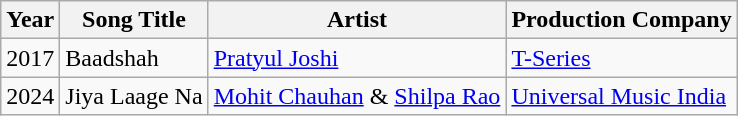<table class="wikitable">
<tr>
<th>Year</th>
<th>Song Title</th>
<th>Artist</th>
<th>Production Company</th>
</tr>
<tr>
<td>2017</td>
<td>Baadshah</td>
<td><a href='#'>Pratyul Joshi</a></td>
<td><a href='#'>T-Series</a></td>
</tr>
<tr>
<td>2024</td>
<td>Jiya Laage Na</td>
<td><a href='#'>Mohit Chauhan</a> & <a href='#'>Shilpa Rao</a></td>
<td><a href='#'>Universal Music India</a></td>
</tr>
</table>
